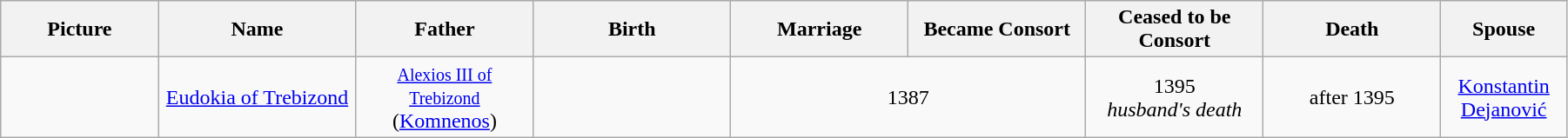<table style="width:95%;" class="wikitable">
<tr>
<th style="width:8%;">Picture</th>
<th style="width:10%;">Name</th>
<th style="width:9%;">Father</th>
<th style="width:10%;">Birth</th>
<th style="width:9%;">Marriage</th>
<th style="width:9%;">Became Consort</th>
<th style="width:9%;">Ceased to be Consort</th>
<th style="width:9%;">Death</th>
<th style="width:6%;">Spouse</th>
</tr>
<tr>
<td style="text-align:center;"></td>
<td style="text-align:center;"><a href='#'>Eudokia of Trebizond</a></td>
<td style="text-align:center;"><small><a href='#'>Alexios III of Trebizond</a></small><br>(<a href='#'>Komnenos</a>)</td>
<td style="text-align:center;"></td>
<td style="text-align:center;" colspan="2">1387</td>
<td style="text-align:center;">1395<br><em>husband's death</em></td>
<td style="text-align:center;">after 1395</td>
<td style="text-align:center;"><a href='#'>Konstantin Dejanović</a></td>
</tr>
</table>
